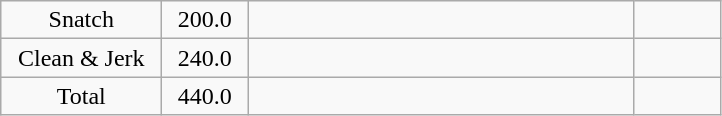<table class = "wikitable" style="text-align:center;">
<tr>
<td width=100>Snatch</td>
<td width=50>200.0</td>
<td width=250 align=left></td>
<td width=50></td>
</tr>
<tr>
<td>Clean & Jerk</td>
<td>240.0</td>
<td align=left></td>
<td></td>
</tr>
<tr>
<td>Total</td>
<td>440.0</td>
<td align=left></td>
<td></td>
</tr>
</table>
